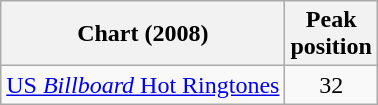<table class="wikitable sortable">
<tr>
<th>Chart (2008)</th>
<th>Peak<br>position</th>
</tr>
<tr>
<td><a href='#'>US <em>Billboard</em> Hot Ringtones</a></td>
<td style="text-align:center;">32</td>
</tr>
</table>
